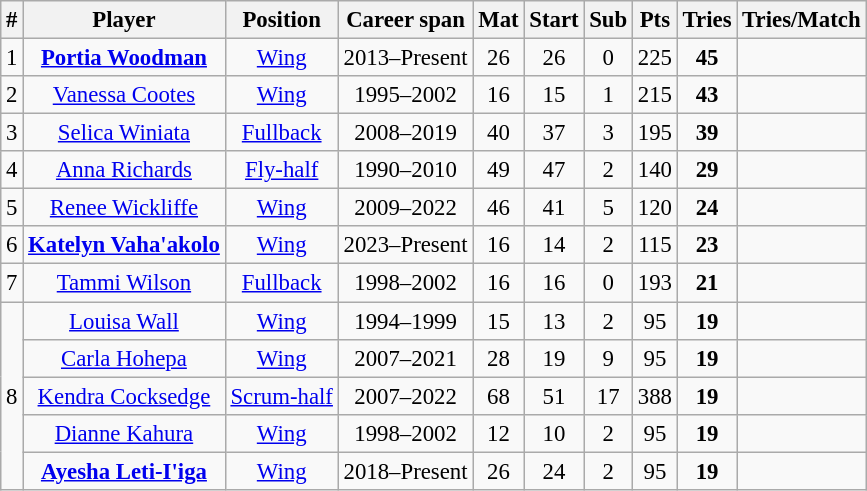<table class="wikitable sortable" style="font-size:95%; text-align:center;">
<tr>
<th>#</th>
<th>Player</th>
<th>Position</th>
<th>Career span</th>
<th>Mat</th>
<th>Start</th>
<th>Sub</th>
<th>Pts</th>
<th>Tries</th>
<th>Tries/Match</th>
</tr>
<tr>
<td>1</td>
<td><a href='#'><strong>Portia Woodman</strong></a></td>
<td><a href='#'>Wing</a></td>
<td>2013–Present</td>
<td>26</td>
<td>26</td>
<td>0</td>
<td>225</td>
<td><strong>45</strong></td>
<td></td>
</tr>
<tr>
<td>2</td>
<td><a href='#'>Vanessa Cootes</a></td>
<td><a href='#'>Wing</a></td>
<td>1995–2002</td>
<td>16</td>
<td>15</td>
<td>1</td>
<td>215</td>
<td><strong>43</strong></td>
<td></td>
</tr>
<tr>
<td>3</td>
<td><a href='#'>Selica Winiata</a></td>
<td><a href='#'>Fullback</a></td>
<td>2008–2019</td>
<td>40</td>
<td>37</td>
<td>3</td>
<td>195</td>
<td><strong>39</strong></td>
<td></td>
</tr>
<tr>
<td>4</td>
<td><a href='#'>Anna Richards</a></td>
<td><a href='#'>Fly-half</a></td>
<td>1990–2010</td>
<td>49</td>
<td>47</td>
<td>2</td>
<td>140</td>
<td><strong>29</strong></td>
<td></td>
</tr>
<tr>
<td>5</td>
<td><a href='#'>Renee Wickliffe</a></td>
<td><a href='#'>Wing</a></td>
<td>2009–2022</td>
<td>46</td>
<td>41</td>
<td>5</td>
<td>120</td>
<td><strong>24</strong></td>
<td></td>
</tr>
<tr>
<td>6</td>
<td><strong><a href='#'>Katelyn Vaha'akolo</a></strong></td>
<td><a href='#'>Wing</a></td>
<td>2023–Present</td>
<td>16</td>
<td>14</td>
<td>2</td>
<td>115</td>
<td><strong>23</strong></td>
<td></td>
</tr>
<tr>
<td>7</td>
<td><a href='#'>Tammi Wilson</a></td>
<td><a href='#'>Fullback</a></td>
<td>1998–2002</td>
<td>16</td>
<td>16</td>
<td>0</td>
<td>193</td>
<td><strong>21</strong></td>
<td></td>
</tr>
<tr>
<td rowspan="5">8</td>
<td><a href='#'>Louisa Wall</a></td>
<td><a href='#'>Wing</a></td>
<td>1994–1999</td>
<td>15</td>
<td>13</td>
<td>2</td>
<td>95</td>
<td><strong>19</strong></td>
<td></td>
</tr>
<tr>
<td><a href='#'>Carla Hohepa</a></td>
<td><a href='#'>Wing</a></td>
<td>2007–2021</td>
<td>28</td>
<td>19</td>
<td>9</td>
<td>95</td>
<td><strong>19</strong></td>
<td></td>
</tr>
<tr>
<td><a href='#'>Kendra Cocksedge</a></td>
<td><a href='#'>Scrum-half</a></td>
<td>2007–2022</td>
<td>68</td>
<td>51</td>
<td>17</td>
<td>388</td>
<td><strong>19</strong></td>
<td></td>
</tr>
<tr>
<td><a href='#'>Dianne Kahura</a></td>
<td><a href='#'>Wing</a></td>
<td>1998–2002</td>
<td>12</td>
<td>10</td>
<td>2</td>
<td>95</td>
<td><strong>19</strong></td>
<td></td>
</tr>
<tr>
<td><strong><a href='#'>Ayesha Leti-I'iga</a></strong></td>
<td><a href='#'>Wing</a></td>
<td>2018–Present</td>
<td>26</td>
<td>24</td>
<td>2</td>
<td>95</td>
<td><strong>19</strong></td>
<td></td>
</tr>
</table>
